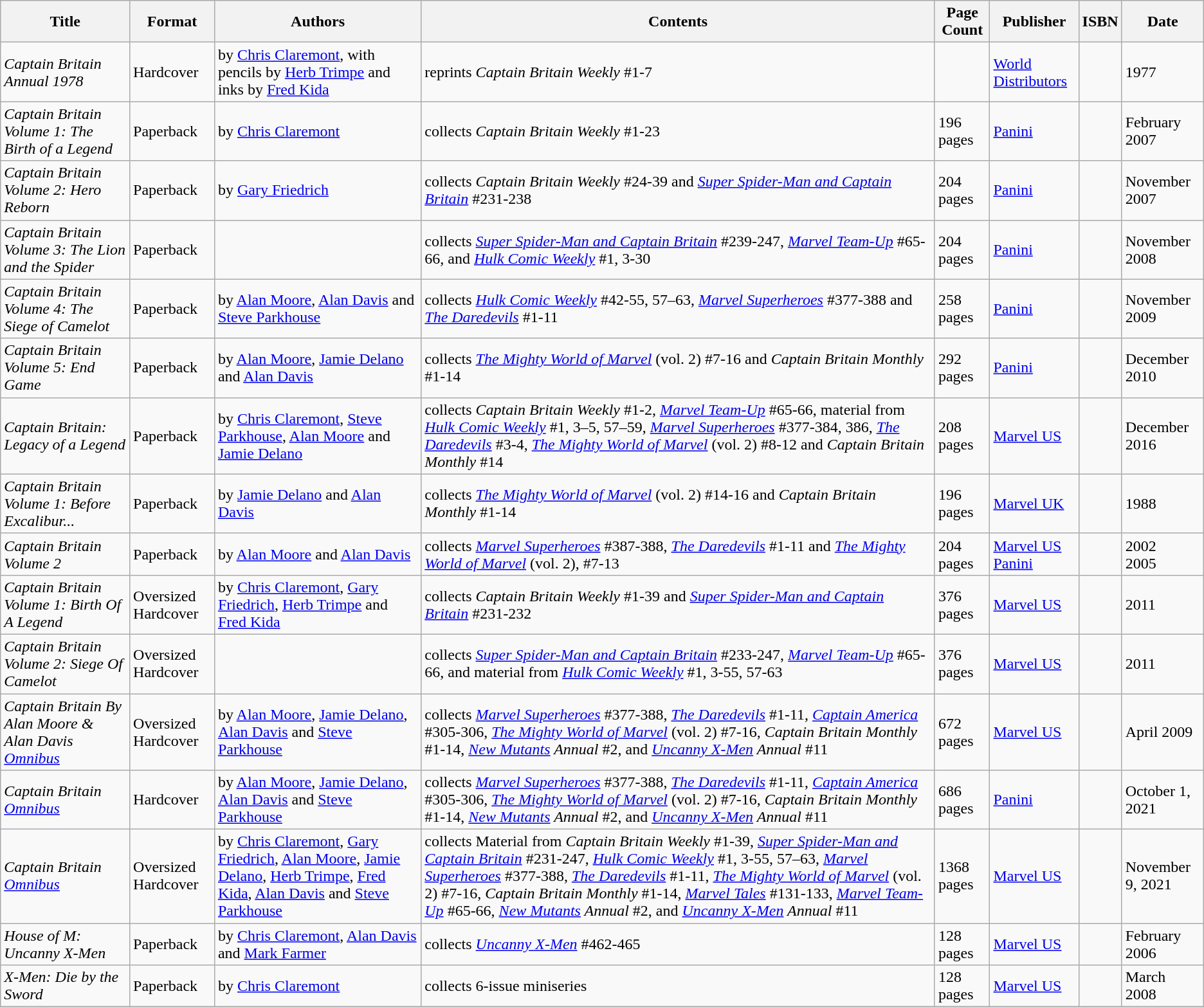<table class="wikitable sortable">
<tr>
<th>Title</th>
<th>Format</th>
<th>Authors</th>
<th>Contents</th>
<th>Page Count</th>
<th>Publisher</th>
<th>ISBN</th>
<th>Date</th>
</tr>
<tr>
<td><em>Captain Britain Annual 1978</em></td>
<td>Hardcover</td>
<td>by <a href='#'>Chris Claremont</a>, with pencils by <a href='#'>Herb Trimpe</a> and inks by <a href='#'>Fred Kida</a></td>
<td>reprints <em>Captain Britain Weekly</em> #1-7</td>
<td></td>
<td><a href='#'>World Distributors</a></td>
<td></td>
<td>1977</td>
</tr>
<tr>
<td><em>Captain Britain Volume 1: The Birth of a Legend</em></td>
<td>Paperback</td>
<td>by <a href='#'>Chris Claremont</a></td>
<td>collects <em>Captain Britain Weekly</em> #1-23</td>
<td>196 pages</td>
<td><a href='#'>Panini</a></td>
<td></td>
<td>February 2007</td>
</tr>
<tr>
<td><em>Captain Britain Volume 2: Hero Reborn</em></td>
<td>Paperback</td>
<td>by <a href='#'>Gary Friedrich</a></td>
<td>collects <em>Captain Britain Weekly</em> #24-39 and <em><a href='#'>Super Spider-Man and Captain Britain</a></em> #231-238</td>
<td>204 pages</td>
<td><a href='#'>Panini</a></td>
<td></td>
<td>November 2007</td>
</tr>
<tr>
<td><em>Captain Britain Volume 3: The Lion and the Spider</em></td>
<td>Paperback</td>
<td></td>
<td>collects <em><a href='#'>Super Spider-Man and Captain Britain</a></em> #239-247, <em><a href='#'>Marvel Team-Up</a></em> #65-66, and <em><a href='#'>Hulk Comic Weekly</a></em> #1, 3-30</td>
<td>204 pages</td>
<td><a href='#'>Panini</a></td>
<td></td>
<td>November 2008</td>
</tr>
<tr>
<td><em>Captain Britain Volume 4: The Siege of Camelot</em></td>
<td>Paperback</td>
<td>by <a href='#'>Alan Moore</a>, <a href='#'>Alan Davis</a> and <a href='#'>Steve Parkhouse</a></td>
<td>collects <em><a href='#'>Hulk Comic Weekly</a></em> #42-55, 57–63, <em><a href='#'>Marvel Superheroes</a></em> #377-388 and <em><a href='#'>The Daredevils</a></em> #1-11</td>
<td>258 pages</td>
<td><a href='#'>Panini</a></td>
<td></td>
<td>November 2009</td>
</tr>
<tr>
<td><em>Captain Britain Volume 5: End Game</em></td>
<td>Paperback</td>
<td>by <a href='#'>Alan Moore</a>, <a href='#'>Jamie Delano</a> and <a href='#'>Alan Davis</a></td>
<td>collects <em><a href='#'>The Mighty World of Marvel</a></em> (vol. 2) #7-16 and <em>Captain Britain Monthly</em> #1-14</td>
<td>292 pages</td>
<td><a href='#'>Panini</a></td>
<td></td>
<td>December 2010</td>
</tr>
<tr>
<td><em>Captain Britain: Legacy of a Legend</em></td>
<td>Paperback</td>
<td>by <a href='#'>Chris Claremont</a>, <a href='#'>Steve Parkhouse</a>, <a href='#'>Alan Moore</a> and <a href='#'>Jamie Delano</a></td>
<td>collects <em>Captain Britain Weekly</em> #1-2, <em><a href='#'>Marvel Team-Up</a></em> #65-66, material from <em><a href='#'>Hulk Comic Weekly</a></em> #1, 3–5, 57–59, <em><a href='#'>Marvel Superheroes</a></em> #377-384, 386, <em><a href='#'>The Daredevils</a></em> #3-4, <em><a href='#'>The Mighty World of Marvel</a></em> (vol. 2) #8-12 and <em>Captain Britain Monthly</em> #14</td>
<td>208 pages</td>
<td><a href='#'>Marvel US</a></td>
<td></td>
<td>December 2016</td>
</tr>
<tr>
<td><em>Captain Britain Volume 1: Before Excalibur...</em></td>
<td>Paperback</td>
<td>by <a href='#'>Jamie Delano</a> and <a href='#'>Alan Davis</a></td>
<td>collects <em><a href='#'>The Mighty World of Marvel</a></em> (vol. 2) #14-16 and <em>Captain Britain Monthly</em> #1-14</td>
<td>196 pages</td>
<td><a href='#'>Marvel UK</a></td>
<td></td>
<td>1988</td>
</tr>
<tr>
<td><em>Captain Britain Volume 2</em></td>
<td>Paperback</td>
<td>by <a href='#'>Alan Moore</a> and <a href='#'>Alan Davis</a></td>
<td>collects <em><a href='#'>Marvel Superheroes</a></em> #387-388, <em><a href='#'>The Daredevils</a></em> #1-11 and <em><a href='#'>The Mighty World of Marvel</a></em> (vol. 2), #7-13</td>
<td>204 pages</td>
<td><a href='#'>Marvel US</a><br><a href='#'>Panini</a></td>
<td><br></td>
<td>2002<br>2005</td>
</tr>
<tr>
<td><em>Captain Britain Volume 1: Birth Of A Legend</em></td>
<td>Oversized Hardcover</td>
<td>by <a href='#'>Chris Claremont</a>, <a href='#'>Gary Friedrich</a>, <a href='#'>Herb Trimpe</a> and <a href='#'>Fred Kida</a></td>
<td>collects <em>Captain Britain Weekly</em> #1-39 and <em><a href='#'>Super Spider-Man and Captain Britain</a></em> #231-232</td>
<td>376 pages</td>
<td><a href='#'>Marvel US</a></td>
<td></td>
<td>2011</td>
</tr>
<tr>
<td><em>Captain Britain Volume 2: Siege Of Camelot</em></td>
<td>Oversized Hardcover</td>
<td></td>
<td>collects <em><a href='#'>Super Spider-Man and Captain Britain</a></em> #233-247, <em><a href='#'>Marvel Team-Up</a></em> #65-66, and material from <em><a href='#'>Hulk Comic Weekly</a></em> #1, 3-55, 57-63</td>
<td>376 pages</td>
<td><a href='#'>Marvel US</a></td>
<td></td>
<td>2011</td>
</tr>
<tr>
<td><em>Captain Britain By Alan Moore & Alan Davis <a href='#'>Omnibus</a></em></td>
<td>Oversized Hardcover</td>
<td>by <a href='#'>Alan Moore</a>, <a href='#'>Jamie Delano</a>, <a href='#'>Alan Davis</a> and <a href='#'>Steve Parkhouse</a></td>
<td>collects <em><a href='#'>Marvel Superheroes</a></em> #377-388, <em><a href='#'>The Daredevils</a></em> #1-11, <em><a href='#'>Captain America</a></em> #305-306, <em><a href='#'>The Mighty World of Marvel</a></em> (vol. 2) #7-16, <em>Captain Britain Monthly</em> #1-14, <em><a href='#'>New Mutants</a> Annual</em> #2, and <em><a href='#'>Uncanny X-Men</a> Annual</em> #11</td>
<td>672 pages</td>
<td><a href='#'>Marvel US</a></td>
<td></td>
<td>April 2009</td>
</tr>
<tr>
<td><em>Captain Britain <a href='#'>Omnibus</a></em></td>
<td>Hardcover</td>
<td>by <a href='#'>Alan Moore</a>, <a href='#'>Jamie Delano</a>, <a href='#'>Alan Davis</a> and <a href='#'>Steve Parkhouse</a></td>
<td>collects <em><a href='#'>Marvel Superheroes</a></em> #377-388, <em><a href='#'>The Daredevils</a></em> #1-11, <em><a href='#'>Captain America</a></em> #305-306, <em><a href='#'>The Mighty World of Marvel</a></em> (vol. 2) #7-16, <em>Captain Britain Monthly</em> #1-14, <em><a href='#'>New Mutants</a> Annual</em> #2, and <em><a href='#'>Uncanny X-Men</a> Annual</em> #11</td>
<td>686 pages</td>
<td><a href='#'>Panini</a></td>
<td></td>
<td>October 1, 2021</td>
</tr>
<tr>
<td><em>Captain Britain <a href='#'>Omnibus</a></em></td>
<td>Oversized Hardcover</td>
<td>by <a href='#'>Chris Claremont</a>, <a href='#'>Gary Friedrich</a>, <a href='#'>Alan Moore</a>, <a href='#'>Jamie Delano</a>, <a href='#'>Herb Trimpe</a>, <a href='#'>Fred Kida</a>, <a href='#'>Alan Davis</a> and <a href='#'>Steve Parkhouse</a></td>
<td>collects Material from <em>Captain Britain Weekly</em> #1-39, <em><a href='#'>Super Spider-Man and Captain Britain</a></em> #231-247, <em><a href='#'>Hulk Comic Weekly</a></em> #1, 3-55, 57–63, <em><a href='#'>Marvel Superheroes</a></em> #377-388, <em><a href='#'>The Daredevils</a></em> #1-11, <em><a href='#'>The Mighty World of Marvel</a></em> (vol. 2) #7-16, <em>Captain Britain Monthly</em> #1-14, <em><a href='#'>Marvel Tales</a></em> #131-133, <em><a href='#'>Marvel Team-Up</a></em> #65-66, <em><a href='#'>New Mutants</a> Annual</em> #2, and <em><a href='#'>Uncanny X-Men</a> Annual</em> #11</td>
<td>1368 pages</td>
<td><a href='#'>Marvel US</a></td>
<td></td>
<td>November 9, 2021</td>
</tr>
<tr>
<td><em>House of M: Uncanny X-Men</em></td>
<td>Paperback</td>
<td>by <a href='#'>Chris Claremont</a>, <a href='#'>Alan Davis</a> and <a href='#'>Mark Farmer</a></td>
<td>collects <em><a href='#'>Uncanny X-Men</a></em> #462-465</td>
<td>128 pages</td>
<td><a href='#'>Marvel US</a></td>
<td></td>
<td>February 2006</td>
</tr>
<tr>
<td><em>X-Men: Die by the Sword<strong></td>
<td>Paperback</td>
<td>by <a href='#'>Chris Claremont</a></td>
<td>collects 6-issue miniseries</td>
<td>128 pages</td>
<td><a href='#'>Marvel US</a></td>
<td></td>
<td>March 2008</td>
</tr>
</table>
